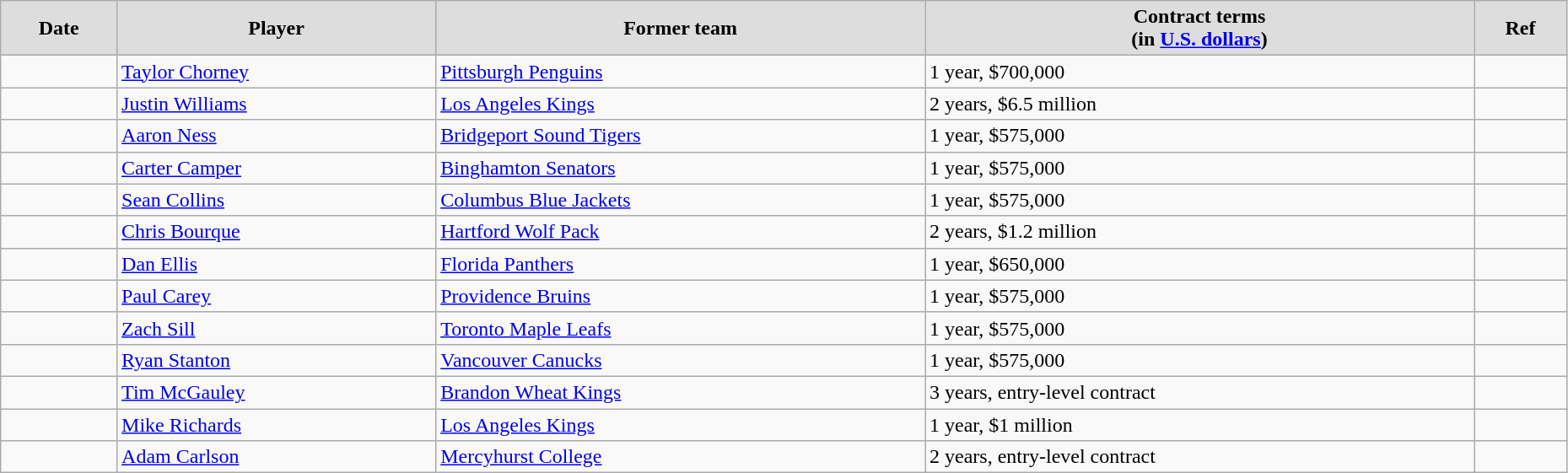<table class="wikitable" width=98%>
<tr align="center" bgcolor="#dddddd">
<td><strong>Date</strong></td>
<td><strong>Player</strong></td>
<td><strong>Former team</strong></td>
<td><strong>Contract terms</strong><br><strong>(in <a href='#'>U.S. dollars</a>)</strong></td>
<td><strong>Ref</strong></td>
</tr>
<tr>
<td></td>
<td><a href='#'>Taylor Chorney</a></td>
<td><a href='#'>Pittsburgh Penguins</a></td>
<td>1 year, $700,000</td>
<td></td>
</tr>
<tr>
<td></td>
<td><a href='#'>Justin Williams</a></td>
<td><a href='#'>Los Angeles Kings</a></td>
<td>2 years, $6.5 million</td>
<td></td>
</tr>
<tr>
<td></td>
<td><a href='#'>Aaron Ness</a></td>
<td><a href='#'>Bridgeport Sound Tigers</a></td>
<td>1 year, $575,000</td>
<td></td>
</tr>
<tr>
<td></td>
<td><a href='#'>Carter Camper</a></td>
<td><a href='#'>Binghamton Senators</a></td>
<td>1 year, $575,000</td>
<td></td>
</tr>
<tr>
<td></td>
<td><a href='#'>Sean Collins</a></td>
<td><a href='#'>Columbus Blue Jackets</a></td>
<td>1 year, $575,000</td>
<td></td>
</tr>
<tr>
<td></td>
<td><a href='#'>Chris Bourque</a></td>
<td><a href='#'>Hartford Wolf Pack</a></td>
<td>2 years, $1.2 million</td>
<td></td>
</tr>
<tr>
<td></td>
<td><a href='#'>Dan Ellis</a></td>
<td><a href='#'>Florida Panthers</a></td>
<td>1 year, $650,000</td>
<td></td>
</tr>
<tr>
<td></td>
<td><a href='#'>Paul Carey</a></td>
<td><a href='#'>Providence Bruins</a></td>
<td>1 year, $575,000</td>
<td></td>
</tr>
<tr>
<td></td>
<td><a href='#'>Zach Sill</a></td>
<td><a href='#'>Toronto Maple Leafs</a></td>
<td>1 year, $575,000</td>
<td></td>
</tr>
<tr>
<td></td>
<td><a href='#'>Ryan Stanton</a></td>
<td><a href='#'>Vancouver Canucks</a></td>
<td>1 year, $575,000</td>
<td></td>
</tr>
<tr>
<td></td>
<td><a href='#'>Tim McGauley</a></td>
<td><a href='#'>Brandon Wheat Kings</a></td>
<td>3 years, entry-level contract</td>
<td></td>
</tr>
<tr>
<td></td>
<td><a href='#'>Mike Richards</a></td>
<td><a href='#'>Los Angeles Kings</a></td>
<td>1 year, $1 million</td>
<td></td>
</tr>
<tr>
<td></td>
<td><a href='#'>Adam Carlson</a></td>
<td><a href='#'>Mercyhurst College</a></td>
<td>2 years, entry-level contract</td>
<td></td>
</tr>
</table>
